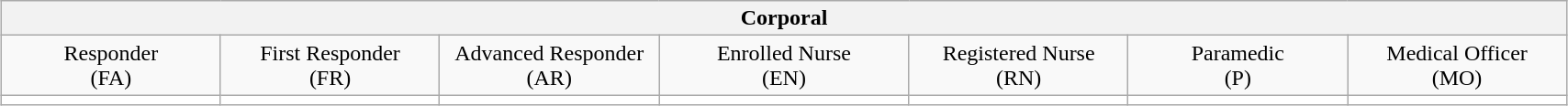<table class="wikitable"  style="margin:0.5em auto; width:90%;">
<tr>
<th colspan=7>Corporal</th>
</tr>
<tr align=center>
<td width="14%">Responder<br>(FA)</td>
<td width="14%">First Responder<br>(FR)</td>
<td width="14%">Advanced Responder<br>(AR)</td>
<td width="16%">Enrolled Nurse<br>(EN)</td>
<td width="14%">Registered Nurse<br>(RN)</td>
<td width="14%">Paramedic<br>(P)</td>
<td width="14%">Medical Officer<br>(MO)</td>
</tr>
<tr style="text-align:center; background: white;">
<td></td>
<td></td>
<td></td>
<td></td>
<td></td>
<td></td>
<td></td>
</tr>
</table>
